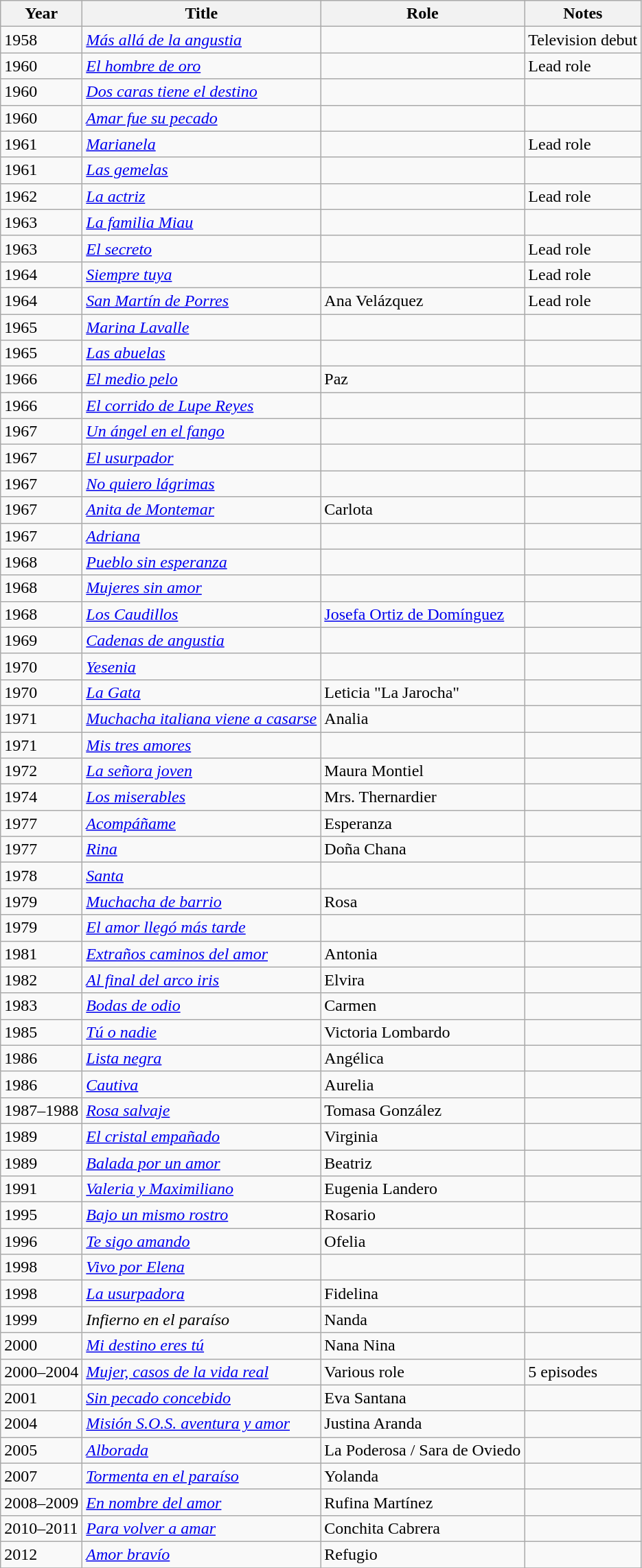<table class="wikitable sortable">
<tr>
<th>Year</th>
<th>Title</th>
<th>Role</th>
<th>Notes</th>
</tr>
<tr>
<td>1958</td>
<td><em><a href='#'>Más allá de la angustia</a></em></td>
<td></td>
<td>Television debut</td>
</tr>
<tr>
<td>1960</td>
<td><em><a href='#'>El hombre de oro</a></em></td>
<td></td>
<td>Lead role</td>
</tr>
<tr>
<td>1960</td>
<td><em><a href='#'>Dos caras tiene el destino</a></em></td>
<td></td>
<td></td>
</tr>
<tr>
<td>1960</td>
<td><em><a href='#'>Amar fue su pecado</a></em></td>
<td></td>
<td></td>
</tr>
<tr>
<td>1961</td>
<td><em><a href='#'>Marianela</a></em></td>
<td></td>
<td>Lead role</td>
</tr>
<tr>
<td>1961</td>
<td><em><a href='#'>Las gemelas</a></em></td>
<td></td>
<td></td>
</tr>
<tr>
<td>1962</td>
<td><em><a href='#'>La actriz</a></em></td>
<td></td>
<td>Lead role</td>
</tr>
<tr>
<td>1963</td>
<td><em><a href='#'>La familia Miau</a></em></td>
<td></td>
<td></td>
</tr>
<tr>
<td>1963</td>
<td><em><a href='#'>El secreto</a></em></td>
<td></td>
<td>Lead role</td>
</tr>
<tr>
<td>1964</td>
<td><em><a href='#'>Siempre tuya</a></em></td>
<td></td>
<td>Lead role</td>
</tr>
<tr>
<td>1964</td>
<td><em><a href='#'>San Martín de Porres</a></em></td>
<td>Ana Velázquez</td>
<td>Lead role</td>
</tr>
<tr>
<td>1965</td>
<td><em><a href='#'>Marina Lavalle</a></em></td>
<td></td>
<td></td>
</tr>
<tr>
<td>1965</td>
<td><em><a href='#'>Las abuelas</a></em></td>
<td></td>
<td></td>
</tr>
<tr>
<td>1966</td>
<td><em><a href='#'>El medio pelo</a></em></td>
<td>Paz</td>
<td></td>
</tr>
<tr>
<td>1966</td>
<td><em><a href='#'>El corrido de Lupe Reyes</a></em></td>
<td></td>
<td></td>
</tr>
<tr>
<td>1967</td>
<td><em><a href='#'>Un ángel en el fango</a></em></td>
<td></td>
<td></td>
</tr>
<tr>
<td>1967</td>
<td><em><a href='#'>El usurpador</a></em></td>
<td></td>
<td></td>
</tr>
<tr>
<td>1967</td>
<td><em><a href='#'>No quiero lágrimas</a></em></td>
<td></td>
<td></td>
</tr>
<tr>
<td>1967</td>
<td><em><a href='#'>Anita de Montemar</a></em></td>
<td>Carlota</td>
<td></td>
</tr>
<tr>
<td>1967</td>
<td><em><a href='#'>Adriana</a></em></td>
<td></td>
<td></td>
</tr>
<tr>
<td>1968</td>
<td><em><a href='#'>Pueblo sin esperanza</a></em></td>
<td></td>
<td></td>
</tr>
<tr>
<td>1968</td>
<td><em><a href='#'>Mujeres sin amor</a></em></td>
<td></td>
<td></td>
</tr>
<tr>
<td>1968</td>
<td><em><a href='#'>Los Caudillos</a></em></td>
<td><a href='#'>Josefa Ortiz de Domínguez</a></td>
<td></td>
</tr>
<tr>
<td>1969</td>
<td><em><a href='#'>Cadenas de angustia</a></em></td>
<td></td>
<td></td>
</tr>
<tr>
<td>1970</td>
<td><em><a href='#'>Yesenia</a></em></td>
<td></td>
<td></td>
</tr>
<tr>
<td>1970</td>
<td><em><a href='#'>La Gata</a></em></td>
<td>Leticia "La Jarocha"</td>
<td></td>
</tr>
<tr>
<td>1971</td>
<td><em><a href='#'>Muchacha italiana viene a casarse</a></em></td>
<td>Analia</td>
<td></td>
</tr>
<tr>
<td>1971</td>
<td><em><a href='#'>Mis tres amores</a></em></td>
<td></td>
<td></td>
</tr>
<tr>
<td>1972</td>
<td><em><a href='#'>La señora joven</a></em></td>
<td>Maura Montiel</td>
<td></td>
</tr>
<tr>
<td>1974</td>
<td><em><a href='#'>Los miserables</a></em></td>
<td>Mrs. Thernardier</td>
<td></td>
</tr>
<tr>
<td>1977</td>
<td><em><a href='#'>Acompáñame</a></em></td>
<td>Esperanza</td>
<td></td>
</tr>
<tr>
<td>1977</td>
<td><em><a href='#'>Rina</a></em></td>
<td>Doña Chana</td>
<td></td>
</tr>
<tr>
<td>1978</td>
<td><em><a href='#'>Santa</a></em></td>
<td></td>
<td></td>
</tr>
<tr>
<td>1979</td>
<td><em><a href='#'>Muchacha de barrio</a></em></td>
<td>Rosa</td>
<td></td>
</tr>
<tr>
<td>1979</td>
<td><em><a href='#'>El amor llegó más tarde</a></em></td>
<td></td>
<td></td>
</tr>
<tr>
<td>1981</td>
<td><em><a href='#'>Extraños caminos del amor</a></em></td>
<td>Antonia</td>
<td></td>
</tr>
<tr>
<td>1982</td>
<td><em><a href='#'>Al final del arco iris</a></em></td>
<td>Elvira</td>
<td></td>
</tr>
<tr>
<td>1983</td>
<td><em><a href='#'>Bodas de odio</a></em></td>
<td>Carmen</td>
<td></td>
</tr>
<tr>
<td>1985</td>
<td><em><a href='#'>Tú o nadie</a></em></td>
<td>Victoria Lombardo</td>
<td></td>
</tr>
<tr>
<td>1986</td>
<td><em><a href='#'>Lista negra</a></em></td>
<td>Angélica</td>
<td></td>
</tr>
<tr>
<td>1986</td>
<td><em><a href='#'>Cautiva</a></em></td>
<td>Aurelia</td>
<td></td>
</tr>
<tr>
<td>1987–1988</td>
<td><em><a href='#'>Rosa salvaje</a></em></td>
<td>Tomasa González</td>
<td></td>
</tr>
<tr>
<td>1989</td>
<td><em><a href='#'>El cristal empañado</a></em></td>
<td>Virginia</td>
<td></td>
</tr>
<tr>
<td>1989</td>
<td><em><a href='#'>Balada por un amor</a></em></td>
<td>Beatriz</td>
<td></td>
</tr>
<tr>
<td>1991</td>
<td><em><a href='#'>Valeria y Maximiliano</a></em></td>
<td>Eugenia Landero</td>
<td></td>
</tr>
<tr>
<td>1995</td>
<td><em><a href='#'>Bajo un mismo rostro</a></em></td>
<td>Rosario</td>
<td></td>
</tr>
<tr>
<td>1996</td>
<td><em><a href='#'>Te sigo amando</a></em></td>
<td>Ofelia</td>
<td></td>
</tr>
<tr>
<td>1998</td>
<td><em><a href='#'>Vivo por Elena</a></em></td>
<td></td>
<td></td>
</tr>
<tr>
<td>1998</td>
<td><em><a href='#'>La usurpadora</a></em></td>
<td>Fidelina</td>
<td></td>
</tr>
<tr>
<td>1999</td>
<td><em>Infierno en el paraíso</em></td>
<td>Nanda</td>
<td></td>
</tr>
<tr>
<td>2000</td>
<td><em><a href='#'>Mi destino eres tú</a></em></td>
<td>Nana Nina</td>
<td></td>
</tr>
<tr>
<td>2000–2004</td>
<td><em><a href='#'>Mujer, casos de la vida real</a></em></td>
<td>Various role</td>
<td>5 episodes</td>
</tr>
<tr>
<td>2001</td>
<td><em><a href='#'>Sin pecado concebido</a></em></td>
<td>Eva Santana</td>
<td></td>
</tr>
<tr>
<td>2004</td>
<td><em><a href='#'>Misión S.O.S. aventura y amor</a></em></td>
<td>Justina Aranda</td>
<td></td>
</tr>
<tr>
<td>2005</td>
<td><em><a href='#'>Alborada</a></em></td>
<td>La Poderosa / Sara de Oviedo</td>
<td></td>
</tr>
<tr>
<td>2007</td>
<td><em><a href='#'>Tormenta en el paraíso</a></em></td>
<td>Yolanda</td>
<td></td>
</tr>
<tr>
<td>2008–2009</td>
<td><em><a href='#'>En nombre del amor</a></em></td>
<td>Rufina Martínez</td>
<td></td>
</tr>
<tr>
<td>2010–2011</td>
<td><em><a href='#'>Para volver a amar</a></em></td>
<td>Conchita Cabrera</td>
<td></td>
</tr>
<tr>
<td>2012</td>
<td><em><a href='#'>Amor bravío</a></em></td>
<td>Refugio</td>
<td></td>
</tr>
<tr>
</tr>
</table>
